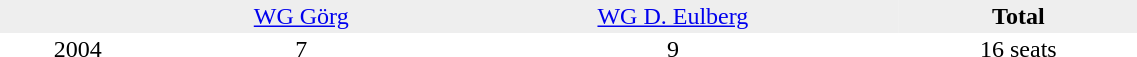<table border="0" cellpadding="2" cellspacing="0" width="60%">
<tr bgcolor="#eeeeee" align="center">
<td></td>
<td><a href='#'>WG Görg</a></td>
<td><a href='#'>WG D. Eulberg</a></td>
<td><strong>Total</strong></td>
</tr>
<tr align="center">
<td>2004</td>
<td>7</td>
<td>9</td>
<td>16 seats</td>
</tr>
</table>
